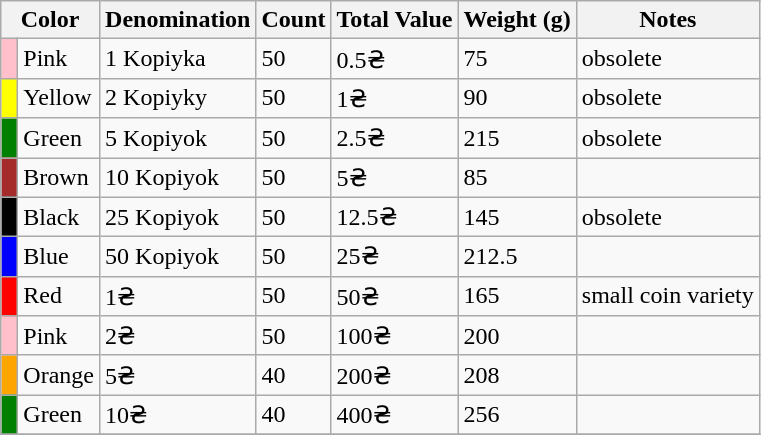<table class="wikitable">
<tr>
<th colspan=2>Color</th>
<th>Denomination</th>
<th>Count</th>
<th>Total Value</th>
<th>Weight (g)</th>
<th>Notes</th>
</tr>
<tr>
<td style="background:Pink"> </td>
<td>Pink</td>
<td>1 Kopiyka</td>
<td>50</td>
<td>0.5₴</td>
<td>75</td>
<td>obsolete</td>
</tr>
<tr>
<td style="background:Yellow"></td>
<td>Yellow</td>
<td>2 Kopiyky</td>
<td>50</td>
<td>1₴</td>
<td>90</td>
<td>obsolete</td>
</tr>
<tr>
<td style="background:Green"></td>
<td>Green</td>
<td>5 Kopiyok</td>
<td>50</td>
<td>2.5₴</td>
<td>215</td>
<td>obsolete</td>
</tr>
<tr>
<td style="background:Brown"></td>
<td>Brown</td>
<td>10 Kopiyok</td>
<td>50</td>
<td>5₴</td>
<td>85</td>
<td></td>
</tr>
<tr>
<td style="background:Black"></td>
<td>Black</td>
<td>25 Kopiyok</td>
<td>50</td>
<td>12.5₴</td>
<td>145</td>
<td>obsolete</td>
</tr>
<tr>
<td style="background:Blue"></td>
<td>Blue</td>
<td>50 Kopiyok</td>
<td>50</td>
<td>25₴</td>
<td>212.5</td>
<td></td>
</tr>
<tr>
<td style="background:Red"></td>
<td>Red</td>
<td>1₴</td>
<td>50</td>
<td>50₴</td>
<td>165</td>
<td>small coin variety</td>
</tr>
<tr>
<td style="background:Pink"></td>
<td>Pink</td>
<td>2₴</td>
<td>50</td>
<td>100₴</td>
<td>200</td>
<td></td>
</tr>
<tr>
<td style="background:Orange"></td>
<td>Orange</td>
<td>5₴</td>
<td>40</td>
<td>200₴</td>
<td>208</td>
<td></td>
</tr>
<tr>
<td style="background:Green"></td>
<td>Green</td>
<td>10₴</td>
<td>40</td>
<td>400₴</td>
<td>256</td>
<td></td>
</tr>
<tr>
</tr>
</table>
